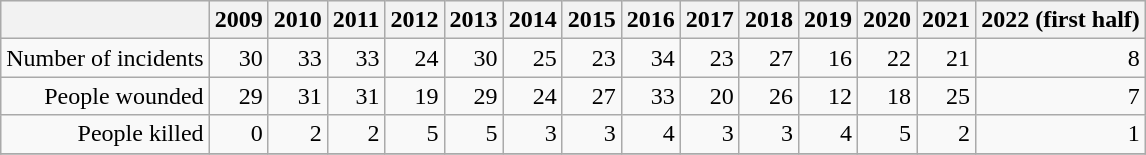<table class="wikitable" style="text-align: right">
<tr style="background:#ececec;">
<th></th>
<th>2009</th>
<th>2010</th>
<th>2011</th>
<th>2012</th>
<th>2013</th>
<th>2014</th>
<th>2015</th>
<th>2016</th>
<th>2017</th>
<th>2018</th>
<th>2019</th>
<th>2020</th>
<th>2021</th>
<th>2022 (first half)</th>
</tr>
<tr>
<td>Number of incidents</td>
<td>30</td>
<td>33</td>
<td>33</td>
<td>24</td>
<td>30</td>
<td>25</td>
<td>23</td>
<td>34</td>
<td>23</td>
<td>27</td>
<td>16</td>
<td>22</td>
<td>21</td>
<td>8</td>
</tr>
<tr>
<td>People wounded</td>
<td>29</td>
<td>31</td>
<td>31</td>
<td>19</td>
<td>29</td>
<td>24</td>
<td>27</td>
<td>33</td>
<td>20</td>
<td>26</td>
<td>12</td>
<td>18</td>
<td>25</td>
<td>7</td>
</tr>
<tr>
<td>People killed</td>
<td>0</td>
<td>2</td>
<td>2</td>
<td>5</td>
<td>5</td>
<td>3</td>
<td>3</td>
<td>4</td>
<td>3</td>
<td>3</td>
<td>4</td>
<td>5</td>
<td>2</td>
<td>1</td>
</tr>
<tr>
</tr>
</table>
